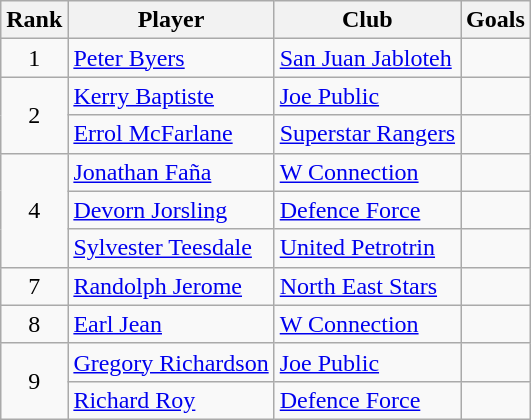<table class="wikitable">
<tr>
<th>Rank</th>
<th>Player</th>
<th>Club</th>
<th>Goals</th>
</tr>
<tr>
<td align=center>1</td>
<td> <a href='#'>Peter Byers</a></td>
<td><a href='#'>San Juan Jabloteh</a></td>
<td></td>
</tr>
<tr>
<td rowspan=2 align=center>2</td>
<td> <a href='#'>Kerry Baptiste</a></td>
<td><a href='#'>Joe Public</a></td>
<td></td>
</tr>
<tr>
<td> <a href='#'>Errol McFarlane</a></td>
<td><a href='#'>Superstar Rangers</a></td>
<td></td>
</tr>
<tr>
<td rowspan=3 align=center>4</td>
<td> <a href='#'>Jonathan Faña</a></td>
<td><a href='#'>W Connection</a></td>
<td></td>
</tr>
<tr>
<td> <a href='#'>Devorn Jorsling</a></td>
<td><a href='#'>Defence Force</a></td>
<td></td>
</tr>
<tr>
<td> <a href='#'>Sylvester Teesdale</a></td>
<td><a href='#'>United Petrotrin</a></td>
<td></td>
</tr>
<tr>
<td align=center>7</td>
<td> <a href='#'>Randolph Jerome</a></td>
<td><a href='#'>North East Stars</a></td>
<td></td>
</tr>
<tr>
<td align=center>8</td>
<td> <a href='#'>Earl Jean</a></td>
<td><a href='#'>W Connection</a></td>
<td></td>
</tr>
<tr>
<td rowspan=2 align=center>9</td>
<td> <a href='#'>Gregory Richardson</a></td>
<td><a href='#'>Joe Public</a></td>
<td></td>
</tr>
<tr>
<td> <a href='#'>Richard Roy</a></td>
<td><a href='#'>Defence Force</a></td>
<td></td>
</tr>
</table>
